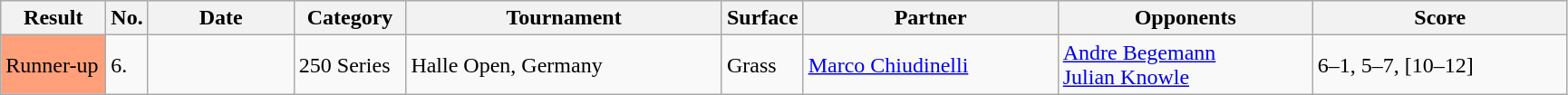<table class="sortable wikitable">
<tr>
<th width=70>Result</th>
<th width=20>No.</th>
<th width=100>Date</th>
<th width=75>Category</th>
<th width=225>Tournament</th>
<th width=50>Surface</th>
<th width=180>Partner</th>
<th width=180>Opponents</th>
<th width=180>Score</th>
</tr>
<tr>
<td style="background:#ffa07a;">Runner-up</td>
<td>6.</td>
<td></td>
<td>250 Series</td>
<td>Halle Open, Germany</td>
<td>Grass</td>
<td> <a href='#'>Marco Chiudinelli</a></td>
<td> <a href='#'>Andre Begemann</a><br> <a href='#'>Julian Knowle</a></td>
<td>6–1, 5–7, [10–12]</td>
</tr>
</table>
